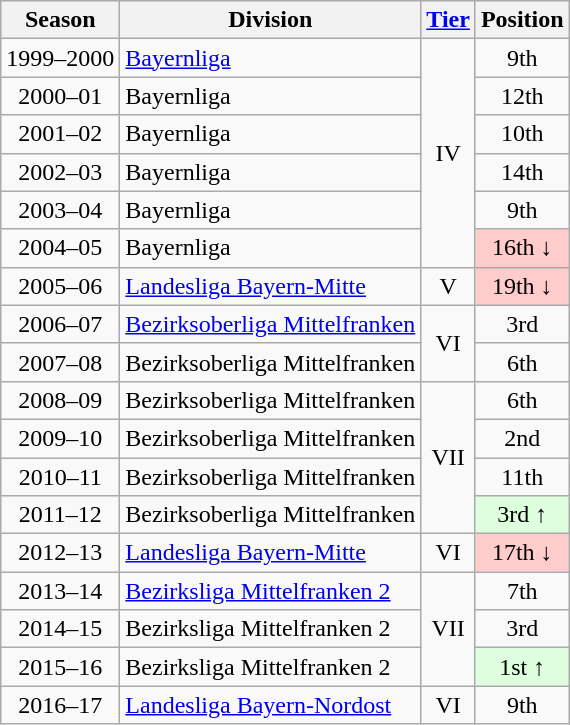<table class="wikitable">
<tr>
<th>Season</th>
<th>Division</th>
<th><a href='#'>Tier</a></th>
<th>Position</th>
</tr>
<tr align="center">
<td>1999–2000</td>
<td align="left"><a href='#'>Bayernliga</a></td>
<td rowspan=6>IV</td>
<td>9th</td>
</tr>
<tr align="center">
<td>2000–01</td>
<td align="left">Bayernliga</td>
<td>12th</td>
</tr>
<tr align="center">
<td>2001–02</td>
<td align="left">Bayernliga</td>
<td>10th</td>
</tr>
<tr align="center">
<td>2002–03</td>
<td align="left">Bayernliga</td>
<td>14th</td>
</tr>
<tr align="center">
<td>2003–04</td>
<td align="left">Bayernliga</td>
<td>9th</td>
</tr>
<tr align="center">
<td>2004–05</td>
<td align="left">Bayernliga</td>
<td style="background:#ffcccc">16th ↓</td>
</tr>
<tr align="center">
<td>2005–06</td>
<td align="left"><a href='#'>Landesliga Bayern-Mitte</a></td>
<td>V</td>
<td style="background:#ffcccc">19th ↓</td>
</tr>
<tr align="center">
<td>2006–07</td>
<td align="left"><a href='#'>Bezirksoberliga Mittelfranken</a></td>
<td rowspan=2>VI</td>
<td>3rd</td>
</tr>
<tr align="center">
<td>2007–08</td>
<td align="left">Bezirksoberliga Mittelfranken</td>
<td>6th</td>
</tr>
<tr align="center">
<td>2008–09</td>
<td align="left">Bezirksoberliga Mittelfranken</td>
<td rowspan=4>VII</td>
<td>6th</td>
</tr>
<tr align="center">
<td>2009–10</td>
<td align="left">Bezirksoberliga Mittelfranken</td>
<td>2nd</td>
</tr>
<tr align="center">
<td>2010–11</td>
<td align="left">Bezirksoberliga Mittelfranken</td>
<td>11th</td>
</tr>
<tr align="center">
<td>2011–12</td>
<td align="left">Bezirksoberliga Mittelfranken</td>
<td style="background:#ddffdd">3rd ↑</td>
</tr>
<tr align="center">
<td>2012–13</td>
<td align="left"><a href='#'>Landesliga Bayern-Mitte</a></td>
<td>VI</td>
<td style="background:#ffcccc">17th ↓</td>
</tr>
<tr align="center">
<td>2013–14</td>
<td align="left"><a href='#'>Bezirksliga Mittelfranken 2</a></td>
<td rowspan=3>VII</td>
<td>7th</td>
</tr>
<tr align="center">
<td>2014–15</td>
<td align="left">Bezirksliga Mittelfranken 2</td>
<td>3rd</td>
</tr>
<tr align="center">
<td>2015–16</td>
<td align="left">Bezirksliga Mittelfranken 2</td>
<td style="background:#ddffdd">1st ↑</td>
</tr>
<tr align="center">
<td>2016–17</td>
<td align="left"><a href='#'>Landesliga Bayern-Nordost</a></td>
<td>VI</td>
<td>9th</td>
</tr>
</table>
